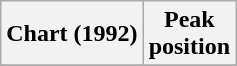<table class="wikitable sortable plainrowheaders">
<tr>
<th>Chart (1992)</th>
<th>Peak<br>position</th>
</tr>
<tr>
</tr>
</table>
